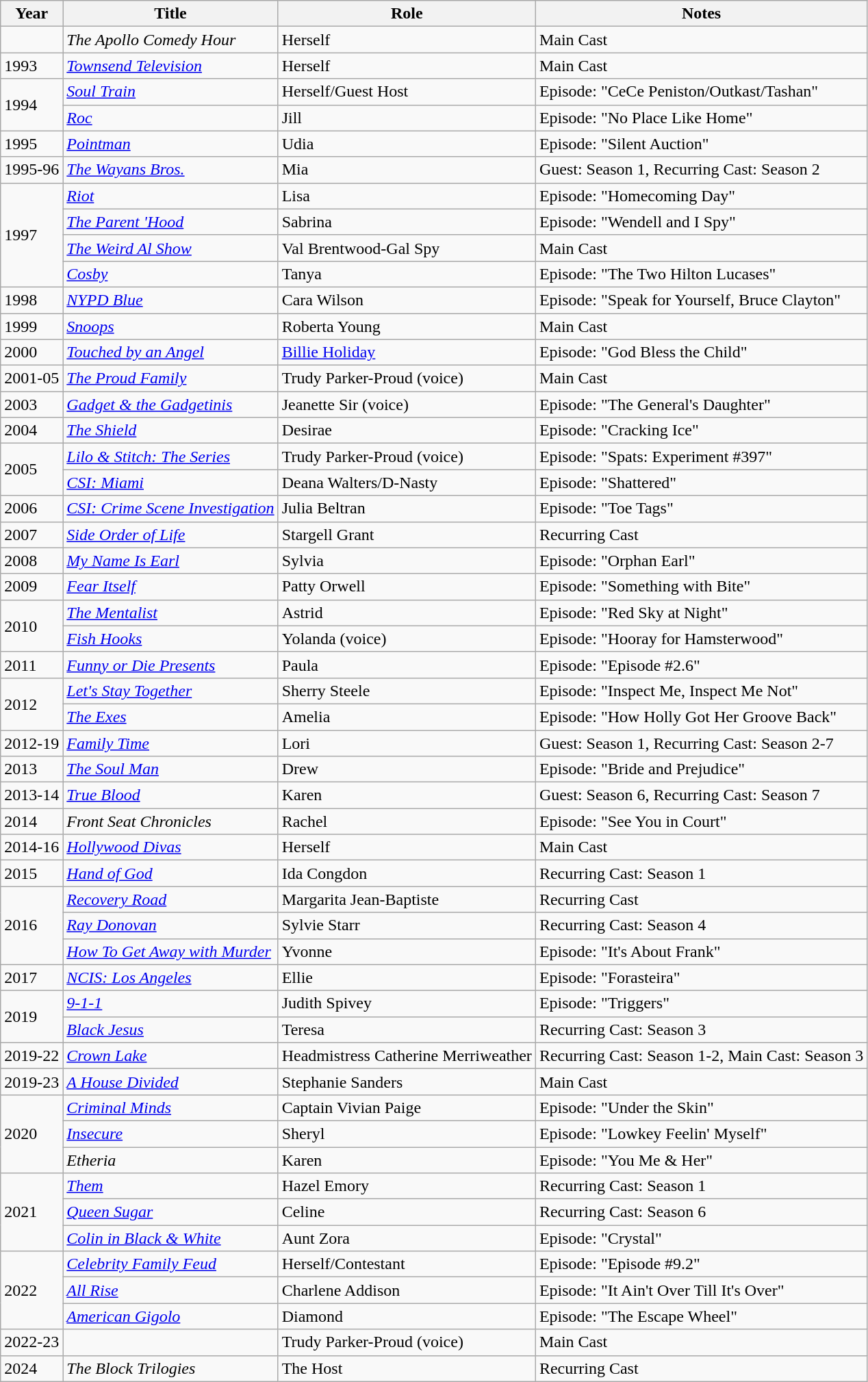<table class="wikitable sortable">
<tr>
<th>Year</th>
<th>Title</th>
<th>Role</th>
<th>Notes</th>
</tr>
<tr>
<td></td>
<td><em>The Apollo Comedy Hour</em></td>
<td>Herself</td>
<td>Main Cast</td>
</tr>
<tr>
<td>1993</td>
<td><em><a href='#'>Townsend Television</a></em></td>
<td>Herself</td>
<td>Main Cast</td>
</tr>
<tr>
<td rowspan=2>1994</td>
<td><em><a href='#'>Soul Train</a></em></td>
<td>Herself/Guest Host</td>
<td>Episode: "CeCe Peniston/Outkast/Tashan"</td>
</tr>
<tr>
<td><em><a href='#'>Roc</a></em></td>
<td>Jill</td>
<td>Episode: "No Place Like Home"</td>
</tr>
<tr>
<td>1995</td>
<td><em><a href='#'>Pointman</a></em></td>
<td>Udia</td>
<td>Episode: "Silent Auction"</td>
</tr>
<tr>
<td>1995-96</td>
<td><em><a href='#'>The Wayans Bros.</a></em></td>
<td>Mia</td>
<td>Guest: Season 1, Recurring Cast: Season 2</td>
</tr>
<tr>
<td rowspan=4>1997</td>
<td><em><a href='#'>Riot</a></em></td>
<td>Lisa</td>
<td>Episode: "Homecoming Day"</td>
</tr>
<tr>
<td><em><a href='#'>The Parent 'Hood</a></em></td>
<td>Sabrina</td>
<td>Episode: "Wendell and I Spy"</td>
</tr>
<tr>
<td><em><a href='#'>The Weird Al Show</a></em></td>
<td>Val Brentwood-Gal Spy</td>
<td>Main Cast</td>
</tr>
<tr>
<td><em><a href='#'>Cosby</a></em></td>
<td>Tanya</td>
<td>Episode: "The Two Hilton Lucases"</td>
</tr>
<tr>
<td>1998</td>
<td><em><a href='#'>NYPD Blue</a></em></td>
<td>Cara Wilson</td>
<td>Episode: "Speak for Yourself, Bruce Clayton"</td>
</tr>
<tr>
<td>1999</td>
<td><em><a href='#'>Snoops</a></em></td>
<td>Roberta Young</td>
<td>Main Cast</td>
</tr>
<tr>
<td>2000</td>
<td><em><a href='#'>Touched by an Angel</a></em></td>
<td><a href='#'>Billie Holiday</a></td>
<td>Episode: "God Bless the Child"</td>
</tr>
<tr>
<td>2001-05</td>
<td><em><a href='#'>The Proud Family</a></em></td>
<td>Trudy Parker-Proud (voice)</td>
<td>Main Cast</td>
</tr>
<tr>
<td>2003</td>
<td><em><a href='#'>Gadget & the Gadgetinis</a></em></td>
<td>Jeanette Sir (voice)</td>
<td>Episode: "The General's Daughter"</td>
</tr>
<tr>
<td>2004</td>
<td><em><a href='#'>The Shield</a></em></td>
<td>Desirae</td>
<td>Episode: "Cracking Ice"</td>
</tr>
<tr>
<td rowspan=2>2005</td>
<td><em><a href='#'>Lilo & Stitch: The Series</a></em></td>
<td>Trudy Parker-Proud (voice)</td>
<td>Episode: "Spats: Experiment #397"</td>
</tr>
<tr>
<td><em><a href='#'>CSI: Miami</a></em></td>
<td>Deana Walters/D-Nasty</td>
<td>Episode: "Shattered"</td>
</tr>
<tr>
<td>2006</td>
<td><em><a href='#'>CSI: Crime Scene Investigation</a></em></td>
<td>Julia Beltran</td>
<td>Episode: "Toe Tags"</td>
</tr>
<tr>
<td>2007</td>
<td><em><a href='#'>Side Order of Life</a></em></td>
<td>Stargell Grant</td>
<td>Recurring Cast</td>
</tr>
<tr>
<td>2008</td>
<td><em><a href='#'>My Name Is Earl</a></em></td>
<td>Sylvia</td>
<td>Episode: "Orphan Earl"</td>
</tr>
<tr>
<td>2009</td>
<td><em><a href='#'>Fear Itself</a></em></td>
<td>Patty Orwell</td>
<td>Episode: "Something with Bite"</td>
</tr>
<tr>
<td rowspan=2>2010</td>
<td><em><a href='#'>The Mentalist</a></em></td>
<td>Astrid</td>
<td>Episode: "Red Sky at Night"</td>
</tr>
<tr>
<td><em><a href='#'>Fish Hooks</a></em></td>
<td>Yolanda (voice)</td>
<td>Episode: "Hooray for Hamsterwood"</td>
</tr>
<tr>
<td>2011</td>
<td><em><a href='#'>Funny or Die Presents</a></em></td>
<td>Paula</td>
<td>Episode: "Episode #2.6"</td>
</tr>
<tr>
<td rowspan=2>2012</td>
<td><em><a href='#'>Let's Stay Together</a></em></td>
<td>Sherry Steele</td>
<td>Episode: "Inspect Me, Inspect Me Not"</td>
</tr>
<tr>
<td><em><a href='#'>The Exes</a></em></td>
<td>Amelia</td>
<td>Episode: "How Holly Got Her Groove Back"</td>
</tr>
<tr>
<td>2012-19</td>
<td><em><a href='#'>Family Time</a></em></td>
<td>Lori</td>
<td>Guest: Season 1, Recurring Cast: Season 2-7</td>
</tr>
<tr>
<td>2013</td>
<td><em><a href='#'>The Soul Man</a></em></td>
<td>Drew</td>
<td>Episode: "Bride and Prejudice"</td>
</tr>
<tr>
<td>2013-14</td>
<td><em><a href='#'>True Blood</a></em></td>
<td>Karen</td>
<td>Guest: Season 6, Recurring Cast: Season 7</td>
</tr>
<tr>
<td>2014</td>
<td><em>Front Seat Chronicles</em></td>
<td>Rachel</td>
<td>Episode: "See You in Court"</td>
</tr>
<tr>
<td>2014-16</td>
<td><em><a href='#'>Hollywood Divas</a></em></td>
<td>Herself</td>
<td>Main Cast</td>
</tr>
<tr>
<td>2015</td>
<td><em><a href='#'>Hand of God</a></em></td>
<td>Ida Congdon</td>
<td>Recurring Cast: Season 1</td>
</tr>
<tr>
<td rowspan=3>2016</td>
<td><em><a href='#'>Recovery Road</a></em></td>
<td>Margarita Jean-Baptiste</td>
<td>Recurring Cast</td>
</tr>
<tr>
<td><em><a href='#'>Ray Donovan</a></em></td>
<td>Sylvie Starr</td>
<td>Recurring Cast: Season 4</td>
</tr>
<tr>
<td><em><a href='#'>How To Get Away with Murder</a></em></td>
<td>Yvonne</td>
<td>Episode: "It's About Frank"</td>
</tr>
<tr>
<td>2017</td>
<td><em><a href='#'>NCIS: Los Angeles</a></em></td>
<td>Ellie</td>
<td>Episode: "Forasteira"</td>
</tr>
<tr>
<td rowspan=2>2019</td>
<td><em><a href='#'>9-1-1</a></em></td>
<td>Judith Spivey</td>
<td>Episode: "Triggers"</td>
</tr>
<tr>
<td><em><a href='#'>Black Jesus</a></em></td>
<td>Teresa</td>
<td>Recurring Cast: Season 3</td>
</tr>
<tr '>
<td>2019-22</td>
<td><em><a href='#'>Crown Lake</a></em></td>
<td>Headmistress Catherine Merriweather</td>
<td>Recurring Cast: Season 1-2, Main Cast: Season 3</td>
</tr>
<tr>
<td>2019-23</td>
<td><em><a href='#'>A House Divided</a></em></td>
<td>Stephanie Sanders</td>
<td>Main Cast</td>
</tr>
<tr>
<td rowspan=3>2020</td>
<td><em><a href='#'>Criminal Minds</a></em></td>
<td>Captain Vivian Paige</td>
<td>Episode: "Under the Skin"</td>
</tr>
<tr>
<td><em><a href='#'>Insecure</a></em></td>
<td>Sheryl</td>
<td>Episode: "Lowkey Feelin' Myself"</td>
</tr>
<tr>
<td><em>Etheria</em></td>
<td>Karen</td>
<td>Episode: "You Me & Her"</td>
</tr>
<tr>
<td rowspan=3>2021</td>
<td><em><a href='#'>Them</a></em></td>
<td>Hazel Emory</td>
<td>Recurring Cast: Season 1</td>
</tr>
<tr>
<td><em><a href='#'>Queen Sugar</a></em></td>
<td>Celine</td>
<td>Recurring Cast: Season 6</td>
</tr>
<tr>
<td><em><a href='#'>Colin in Black & White</a></em></td>
<td>Aunt Zora</td>
<td>Episode: "Crystal"</td>
</tr>
<tr>
<td rowspan=3>2022</td>
<td><em><a href='#'>Celebrity Family Feud</a></em></td>
<td>Herself/Contestant</td>
<td>Episode: "Episode #9.2"</td>
</tr>
<tr>
<td><em><a href='#'>All Rise</a></em></td>
<td>Charlene Addison</td>
<td>Episode: "It Ain't Over Till It's Over"</td>
</tr>
<tr>
<td><em><a href='#'>American Gigolo</a></em></td>
<td>Diamond</td>
<td>Episode: "The Escape Wheel"</td>
</tr>
<tr>
<td>2022-23</td>
<td></td>
<td>Trudy Parker-Proud (voice)</td>
<td>Main Cast</td>
</tr>
<tr>
<td>2024</td>
<td><em>The Block Trilogies</em></td>
<td>The Host</td>
<td>Recurring Cast</td>
</tr>
</table>
